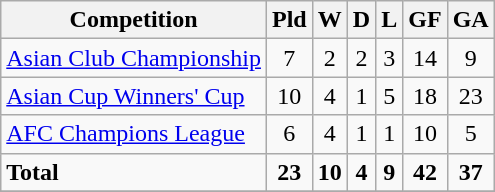<table class="wikitable">
<tr>
<th>Competition</th>
<th>Pld</th>
<th>W</th>
<th>D</th>
<th>L</th>
<th>GF</th>
<th>GA</th>
</tr>
<tr>
<td><a href='#'>Asian Club Championship</a></td>
<td style="text-align:center;">7</td>
<td style="text-align:center;">2</td>
<td style="text-align:center;">2</td>
<td style="text-align:center;">3</td>
<td style="text-align:center;">14</td>
<td style="text-align:center;">9</td>
</tr>
<tr>
<td><a href='#'>Asian Cup Winners' Cup</a></td>
<td style="text-align:center;">10</td>
<td style="text-align:center;">4</td>
<td style="text-align:center;">1</td>
<td style="text-align:center;">5</td>
<td style="text-align:center;">18</td>
<td style="text-align:center;">23</td>
</tr>
<tr>
<td><a href='#'>AFC Champions League</a></td>
<td style="text-align:center;">6</td>
<td style="text-align:center;">4</td>
<td style="text-align:center;">1</td>
<td style="text-align:center;">1</td>
<td style="text-align:center;">10</td>
<td style="text-align:center;">5</td>
</tr>
<tr>
<td><strong>Total</strong></td>
<td style="text-align:center;"><strong>23</strong></td>
<td style="text-align:center;"><strong>10</strong></td>
<td style="text-align:center;"><strong>4</strong></td>
<td style="text-align:center;"><strong>9</strong></td>
<td style="text-align:center;"><strong>42</strong></td>
<td style="text-align:center;"><strong>37</strong></td>
</tr>
<tr>
</tr>
</table>
